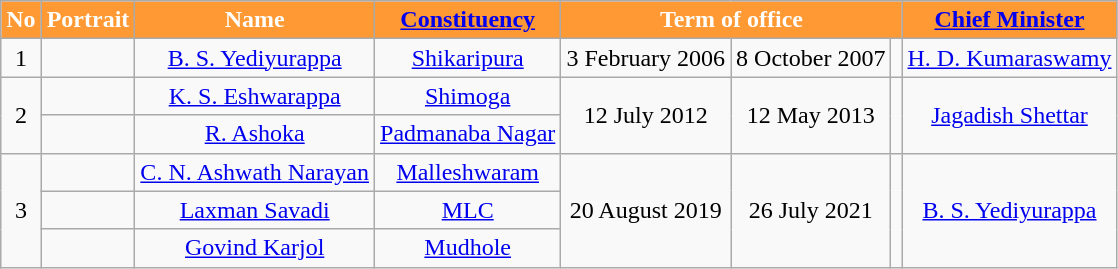<table class="wikitable">
<tr>
<th style="background-color:#FF9933; color:white">No</th>
<th style="background-color:#FF9933; color:white">Portrait</th>
<th style="background-color:#FF9933; color:white">Name</th>
<th style="background-color:#FF9933; color:white"><a href='#'>Constituency</a></th>
<th colspan="3" style="background-color:#FF9933; color:white">Term of office</th>
<th style="background-color:#FF9933; color:white"><a href='#'>Chief Minister</a></th>
</tr>
<tr style="text-align:center;">
<td>1</td>
<td></td>
<td><a href='#'>B. S. Yediyurappa</a></td>
<td><a href='#'>Shikaripura</a></td>
<td>3 February 2006</td>
<td>8 October 2007</td>
<td></td>
<td><a href='#'>H. D. Kumaraswamy</a></td>
</tr>
<tr style="text-align:center;">
<td rowspan="2">2</td>
<td></td>
<td><a href='#'>K. S. Eshwarappa</a></td>
<td><a href='#'>Shimoga</a></td>
<td rowspan="2">12 July 2012</td>
<td rowspan="2">12 May 2013</td>
<td rowspan="2"></td>
<td rowspan="2"><a href='#'>Jagadish Shettar</a></td>
</tr>
<tr style="text-align:center;">
<td></td>
<td><a href='#'>R. Ashoka</a></td>
<td><a href='#'>Padmanaba Nagar</a></td>
</tr>
<tr style="text-align:center;">
<td rowspan="3">3</td>
<td></td>
<td><a href='#'>C. N. Ashwath Narayan</a></td>
<td><a href='#'>Malleshwaram</a></td>
<td rowspan="3">20 August 2019</td>
<td rowspan="3">26 July 2021</td>
<td rowspan="3"></td>
<td rowspan="3"><a href='#'>B. S. Yediyurappa</a></td>
</tr>
<tr style="text-align:center;">
<td></td>
<td><a href='#'>Laxman Savadi</a></td>
<td><a href='#'>MLC</a></td>
</tr>
<tr style="text-align:center;">
<td></td>
<td><a href='#'>Govind Karjol</a></td>
<td><a href='#'>Mudhole</a></td>
</tr>
</table>
